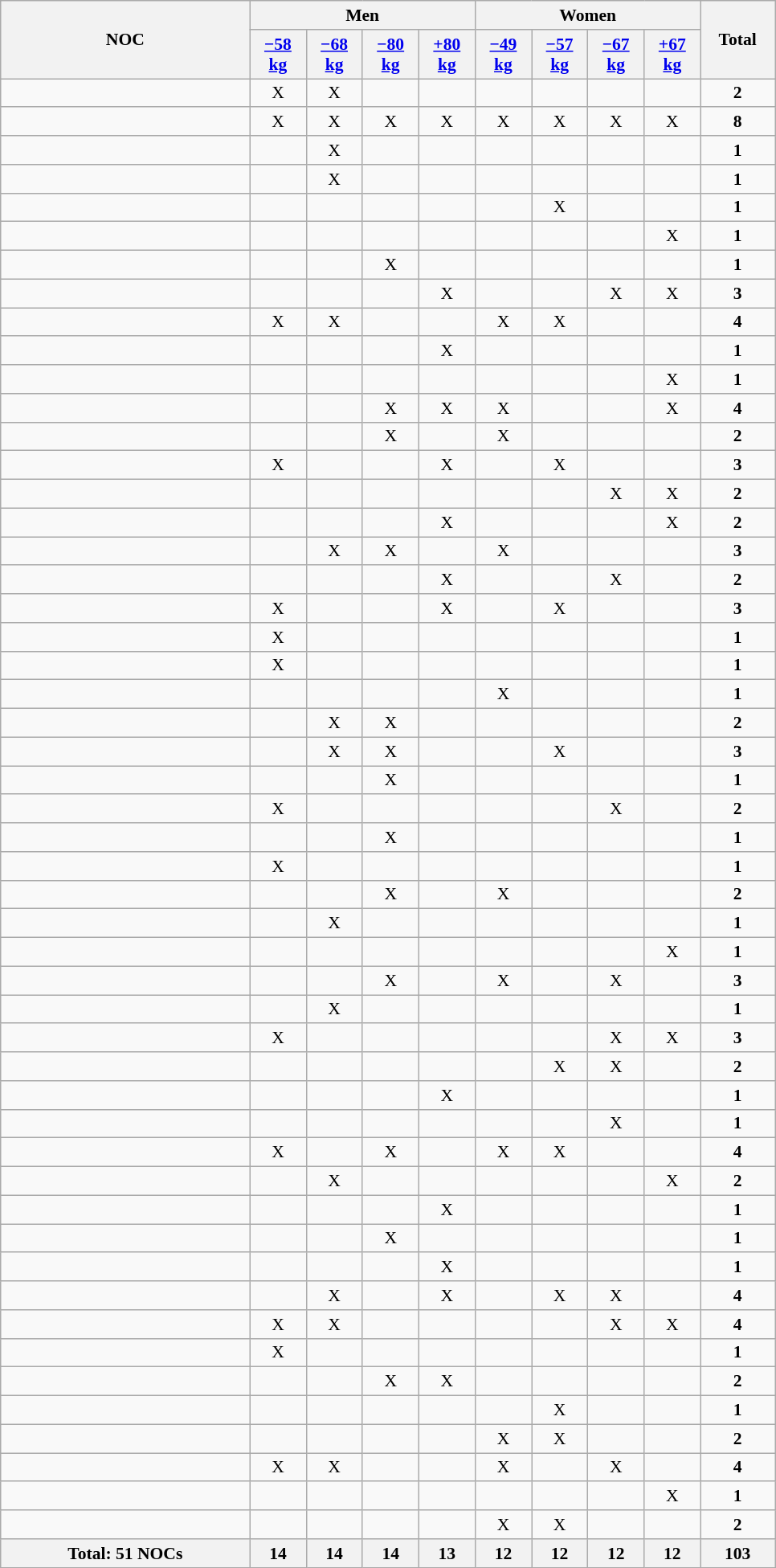<table class="wikitable" style="text-align:center; font-size:90%">
<tr>
<th rowspan="2" width=200 align="left">NOC</th>
<th colspan=4>Men</th>
<th colspan=4>Women</th>
<th width=55 rowspan="2">Total</th>
</tr>
<tr>
<th width=40><a href='#'>−58 kg</a></th>
<th width=40><a href='#'>−68 kg</a></th>
<th width=40><a href='#'>−80 kg</a></th>
<th width=40><a href='#'>+80 kg</a></th>
<th width=40><a href='#'>−49 kg</a></th>
<th width=40><a href='#'>−57 kg</a></th>
<th width=40><a href='#'>−67 kg</a></th>
<th width=40><a href='#'>+67 kg</a></th>
</tr>
<tr>
<td align=left></td>
<td>X</td>
<td>X</td>
<td></td>
<td></td>
<td></td>
<td></td>
<td></td>
<td></td>
<td><strong>2</strong></td>
</tr>
<tr>
<td align=left></td>
<td>X</td>
<td>X</td>
<td>X</td>
<td>X</td>
<td>X</td>
<td>X</td>
<td>X</td>
<td>X</td>
<td><strong>8</strong></td>
</tr>
<tr>
<td align=left></td>
<td></td>
<td>X</td>
<td></td>
<td></td>
<td></td>
<td></td>
<td></td>
<td></td>
<td><strong>1</strong></td>
</tr>
<tr>
<td align=left></td>
<td></td>
<td>X</td>
<td></td>
<td></td>
<td></td>
<td></td>
<td></td>
<td></td>
<td><strong>1</strong></td>
</tr>
<tr>
<td align=left></td>
<td></td>
<td></td>
<td></td>
<td></td>
<td></td>
<td>X</td>
<td></td>
<td></td>
<td><strong>1</strong></td>
</tr>
<tr>
<td align=left></td>
<td></td>
<td></td>
<td></td>
<td></td>
<td></td>
<td></td>
<td></td>
<td>X</td>
<td><strong>1</strong></td>
</tr>
<tr>
<td align=left></td>
<td></td>
<td></td>
<td>X</td>
<td></td>
<td></td>
<td></td>
<td></td>
<td></td>
<td><strong>1</strong></td>
</tr>
<tr>
<td align=left></td>
<td></td>
<td></td>
<td></td>
<td>X</td>
<td></td>
<td></td>
<td>X</td>
<td>X</td>
<td><strong>3</strong></td>
</tr>
<tr>
<td align=left></td>
<td>X</td>
<td>X</td>
<td></td>
<td></td>
<td>X</td>
<td>X</td>
<td></td>
<td></td>
<td><strong>4</strong></td>
</tr>
<tr>
<td align=left></td>
<td></td>
<td></td>
<td></td>
<td>X</td>
<td></td>
<td></td>
<td></td>
<td></td>
<td><strong>1</strong></td>
</tr>
<tr>
<td align=left></td>
<td></td>
<td></td>
<td></td>
<td></td>
<td></td>
<td></td>
<td></td>
<td>X</td>
<td><strong>1</strong></td>
</tr>
<tr>
<td align=left></td>
<td></td>
<td></td>
<td>X</td>
<td>X</td>
<td>X</td>
<td></td>
<td></td>
<td>X</td>
<td><strong>4</strong></td>
</tr>
<tr>
<td align=left></td>
<td></td>
<td></td>
<td>X</td>
<td></td>
<td>X</td>
<td></td>
<td></td>
<td></td>
<td><strong>2</strong></td>
</tr>
<tr>
<td align=left></td>
<td>X</td>
<td></td>
<td></td>
<td>X</td>
<td></td>
<td>X</td>
<td></td>
<td></td>
<td><strong>3</strong></td>
</tr>
<tr>
<td align=left></td>
<td></td>
<td></td>
<td></td>
<td></td>
<td></td>
<td></td>
<td>X</td>
<td>X</td>
<td><strong>2</strong></td>
</tr>
<tr>
<td align=left></td>
<td></td>
<td></td>
<td></td>
<td>X</td>
<td></td>
<td></td>
<td></td>
<td>X</td>
<td><strong>2</strong></td>
</tr>
<tr>
<td align=left></td>
<td></td>
<td>X</td>
<td>X</td>
<td></td>
<td>X</td>
<td></td>
<td></td>
<td></td>
<td><strong>3</strong></td>
</tr>
<tr>
<td align=left></td>
<td></td>
<td></td>
<td></td>
<td>X</td>
<td></td>
<td></td>
<td>X</td>
<td></td>
<td><strong>2</strong></td>
</tr>
<tr>
<td align=left></td>
<td>X</td>
<td></td>
<td></td>
<td>X</td>
<td></td>
<td>X</td>
<td></td>
<td></td>
<td><strong>3</strong></td>
</tr>
<tr>
<td align=left></td>
<td>X</td>
<td></td>
<td></td>
<td></td>
<td></td>
<td></td>
<td></td>
<td></td>
<td><strong>1</strong></td>
</tr>
<tr>
<td align=left></td>
<td>X</td>
<td></td>
<td></td>
<td></td>
<td></td>
<td></td>
<td></td>
<td></td>
<td><strong>1</strong></td>
</tr>
<tr>
<td align=left></td>
<td></td>
<td></td>
<td></td>
<td></td>
<td>X</td>
<td></td>
<td></td>
<td></td>
<td><strong>1</strong></td>
</tr>
<tr>
<td align=left></td>
<td></td>
<td>X</td>
<td>X</td>
<td></td>
<td></td>
<td></td>
<td></td>
<td></td>
<td><strong>2</strong></td>
</tr>
<tr>
<td align=left></td>
<td></td>
<td>X</td>
<td>X</td>
<td></td>
<td></td>
<td>X</td>
<td></td>
<td></td>
<td><strong>3</strong></td>
</tr>
<tr>
<td align=left></td>
<td></td>
<td></td>
<td>X</td>
<td></td>
<td></td>
<td></td>
<td></td>
<td></td>
<td><strong>1</strong></td>
</tr>
<tr>
<td align=left></td>
<td>X</td>
<td></td>
<td></td>
<td></td>
<td></td>
<td></td>
<td>X</td>
<td></td>
<td><strong>2</strong></td>
</tr>
<tr>
<td align=left></td>
<td></td>
<td></td>
<td>X</td>
<td></td>
<td></td>
<td></td>
<td></td>
<td></td>
<td><strong>1</strong></td>
</tr>
<tr>
<td align=left></td>
<td>X</td>
<td></td>
<td></td>
<td></td>
<td></td>
<td></td>
<td></td>
<td></td>
<td><strong>1</strong></td>
</tr>
<tr>
<td align=left></td>
<td></td>
<td></td>
<td>X</td>
<td></td>
<td>X</td>
<td></td>
<td></td>
<td></td>
<td><strong>2</strong></td>
</tr>
<tr>
<td align=left></td>
<td></td>
<td>X</td>
<td></td>
<td></td>
<td></td>
<td></td>
<td></td>
<td></td>
<td><strong>1</strong></td>
</tr>
<tr>
<td align=left></td>
<td></td>
<td></td>
<td></td>
<td></td>
<td></td>
<td></td>
<td></td>
<td>X</td>
<td><strong>1</strong></td>
</tr>
<tr>
<td align=left></td>
<td></td>
<td></td>
<td>X</td>
<td></td>
<td>X</td>
<td></td>
<td>X</td>
<td></td>
<td><strong>3</strong></td>
</tr>
<tr>
<td align=left></td>
<td></td>
<td>X</td>
<td></td>
<td></td>
<td></td>
<td></td>
<td></td>
<td></td>
<td><strong>1</strong></td>
</tr>
<tr>
<td align=left></td>
<td>X</td>
<td></td>
<td></td>
<td></td>
<td></td>
<td></td>
<td>X</td>
<td>X</td>
<td><strong>3</strong></td>
</tr>
<tr>
<td align=left></td>
<td></td>
<td></td>
<td></td>
<td></td>
<td></td>
<td>X</td>
<td>X</td>
<td></td>
<td><strong>2</strong></td>
</tr>
<tr>
<td align=left></td>
<td></td>
<td></td>
<td></td>
<td>X</td>
<td></td>
<td></td>
<td></td>
<td></td>
<td><strong>1</strong></td>
</tr>
<tr>
<td align=left></td>
<td></td>
<td></td>
<td></td>
<td></td>
<td></td>
<td></td>
<td>X</td>
<td></td>
<td><strong>1</strong></td>
</tr>
<tr>
<td align=left></td>
<td>X</td>
<td></td>
<td>X</td>
<td></td>
<td>X</td>
<td>X</td>
<td></td>
<td></td>
<td><strong>4</strong></td>
</tr>
<tr>
<td align=left></td>
<td></td>
<td>X</td>
<td></td>
<td></td>
<td></td>
<td></td>
<td></td>
<td>X</td>
<td><strong>2</strong></td>
</tr>
<tr>
<td align=left></td>
<td></td>
<td></td>
<td></td>
<td>X</td>
<td></td>
<td></td>
<td></td>
<td></td>
<td><strong>1</strong></td>
</tr>
<tr>
<td align=left></td>
<td></td>
<td></td>
<td>X</td>
<td></td>
<td></td>
<td></td>
<td></td>
<td></td>
<td><strong>1</strong></td>
</tr>
<tr>
<td align=left></td>
<td></td>
<td></td>
<td></td>
<td>X</td>
<td></td>
<td></td>
<td></td>
<td></td>
<td><strong>1</strong></td>
</tr>
<tr>
<td align=left></td>
<td></td>
<td>X</td>
<td></td>
<td>X</td>
<td></td>
<td>X</td>
<td>X</td>
<td></td>
<td><strong>4</strong></td>
</tr>
<tr>
<td align=left></td>
<td>X</td>
<td>X</td>
<td></td>
<td></td>
<td></td>
<td></td>
<td>X</td>
<td>X</td>
<td><strong>4</strong></td>
</tr>
<tr>
<td align=left></td>
<td>X</td>
<td></td>
<td></td>
<td></td>
<td></td>
<td></td>
<td></td>
<td></td>
<td><strong>1</strong></td>
</tr>
<tr>
<td align=left></td>
<td></td>
<td></td>
<td>X</td>
<td>X</td>
<td></td>
<td></td>
<td></td>
<td></td>
<td><strong>2</strong></td>
</tr>
<tr>
<td align=left></td>
<td></td>
<td></td>
<td></td>
<td></td>
<td></td>
<td>X</td>
<td></td>
<td></td>
<td><strong>1</strong></td>
</tr>
<tr>
<td align=left></td>
<td></td>
<td></td>
<td></td>
<td></td>
<td>X</td>
<td>X</td>
<td></td>
<td></td>
<td><strong>2</strong></td>
</tr>
<tr>
<td align=left></td>
<td>X</td>
<td>X</td>
<td></td>
<td></td>
<td>X</td>
<td></td>
<td>X</td>
<td></td>
<td><strong>4</strong></td>
</tr>
<tr>
<td align=left></td>
<td></td>
<td></td>
<td></td>
<td></td>
<td></td>
<td></td>
<td></td>
<td>X</td>
<td><strong>1</strong></td>
</tr>
<tr>
<td align=left></td>
<td></td>
<td></td>
<td></td>
<td></td>
<td>X</td>
<td>X</td>
<td></td>
<td></td>
<td><strong>2</strong></td>
</tr>
<tr>
<th>Total: 51 NOCs</th>
<th>14</th>
<th>14</th>
<th>14</th>
<th>13</th>
<th>12</th>
<th>12</th>
<th>12</th>
<th>12</th>
<th>103</th>
</tr>
</table>
